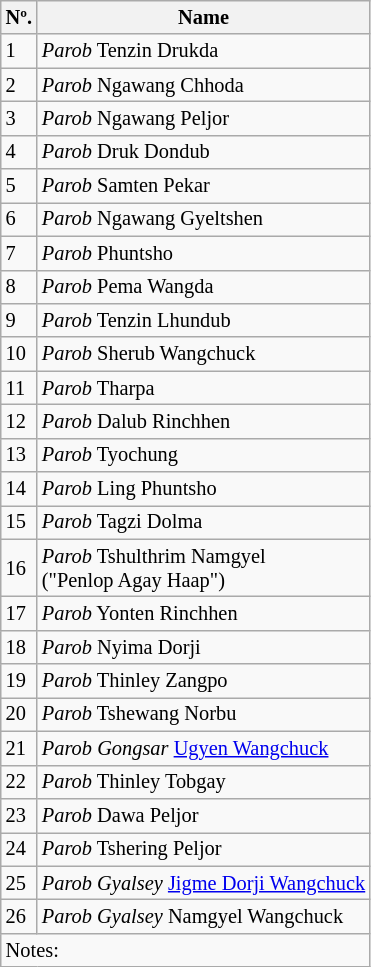<table class=wikitable style="font-size: 85%;">
<tr>
<th>Nº.</th>
<th>Name</th>
</tr>
<tr>
<td>1</td>
<td><em>Parob</em> Tenzin Drukda</td>
</tr>
<tr>
<td>2</td>
<td><em>Parob</em> Ngawang Chhoda</td>
</tr>
<tr>
<td>3</td>
<td><em>Parob</em> Ngawang Peljor</td>
</tr>
<tr>
<td>4</td>
<td><em>Parob</em> Druk Dondub</td>
</tr>
<tr>
<td>5</td>
<td><em>Parob</em> Samten Pekar</td>
</tr>
<tr>
<td>6</td>
<td><em>Parob</em> Ngawang Gyeltshen</td>
</tr>
<tr>
<td>7</td>
<td><em>Parob</em> Phuntsho</td>
</tr>
<tr>
<td>8</td>
<td><em>Parob</em> Pema Wangda</td>
</tr>
<tr>
<td>9</td>
<td><em>Parob</em> Tenzin Lhundub</td>
</tr>
<tr>
<td>10</td>
<td><em>Parob</em> Sherub Wangchuck</td>
</tr>
<tr>
<td>11</td>
<td><em>Parob</em> Tharpa</td>
</tr>
<tr>
<td>12</td>
<td><em>Parob</em> Dalub Rinchhen</td>
</tr>
<tr>
<td>13</td>
<td><em>Parob</em> Tyochung</td>
</tr>
<tr>
<td>14</td>
<td><em>Parob</em> Ling Phuntsho</td>
</tr>
<tr>
<td>15</td>
<td><em>Parob</em> Tagzi Dolma</td>
</tr>
<tr>
<td>16</td>
<td><em>Parob</em> Tshulthrim Namgyel<br>("Penlop Agay Haap")</td>
</tr>
<tr>
<td>17</td>
<td><em>Parob</em> Yonten Rinchhen</td>
</tr>
<tr>
<td>18</td>
<td><em>Parob</em> Nyima Dorji</td>
</tr>
<tr>
<td>19</td>
<td><em>Parob</em> Thinley Zangpo</td>
</tr>
<tr>
<td>20</td>
<td><em>Parob</em> Tshewang Norbu</td>
</tr>
<tr>
<td>21</td>
<td><em>Parob</em> <em>Gongsar</em> <a href='#'>Ugyen Wangchuck</a></td>
</tr>
<tr>
<td>22</td>
<td><em>Parob</em> Thinley Tobgay</td>
</tr>
<tr>
<td>23</td>
<td><em>Parob</em> Dawa Peljor </td>
</tr>
<tr>
<td>24</td>
<td><em>Parob</em> Tshering Peljor</td>
</tr>
<tr>
<td>25</td>
<td><em>Parob Gyalsey</em> <a href='#'>Jigme Dorji Wangchuck</a></td>
</tr>
<tr>
<td>26</td>
<td><em>Parob Gyalsey</em> Namgyel Wangchuck</td>
</tr>
<tr>
<td colspan=2>Notes:<br></td>
</tr>
</table>
